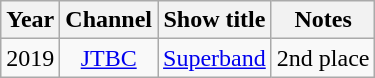<table class=wikitable style=text-align:center>
<tr>
<th>Year</th>
<th>Channel</th>
<th>Show title</th>
<th>Notes</th>
</tr>
<tr>
<td>2019</td>
<td><a href='#'>JTBC</a></td>
<td><a href='#'>Superband</a></td>
<td>2nd place</td>
</tr>
</table>
